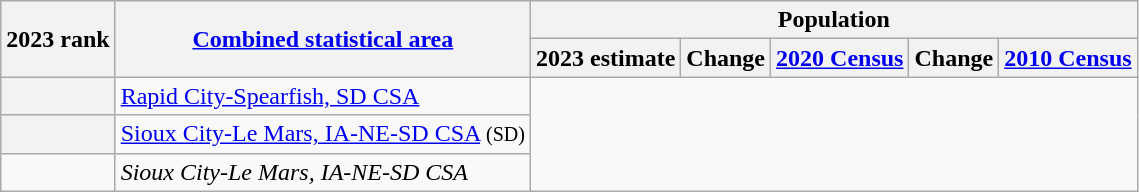<table class="wikitable sortable">
<tr>
<th scope=col rowspan=2>2023 rank</th>
<th scope=col rowspan=2><a href='#'>Combined statistical area</a></th>
<th colspan=5>Population</th>
</tr>
<tr>
<th scope=col>2023 estimate</th>
<th scope=col>Change</th>
<th scope=col><a href='#'>2020 Census</a></th>
<th scope=col>Change</th>
<th scope=col><a href='#'>2010 Census</a></th>
</tr>
<tr>
<th scope=row></th>
<td><a href='#'>Rapid City-Spearfish, SD CSA</a><br></td>
</tr>
<tr>
<th scope=row></th>
<td><a href='#'>Sioux City-Le Mars, IA-NE-SD CSA</a> <small>(SD)</small><br></td>
</tr>
<tr>
<td></td>
<td><em><span>Sioux City-Le Mars, IA-NE-SD CSA</span></em><br></td>
</tr>
</table>
